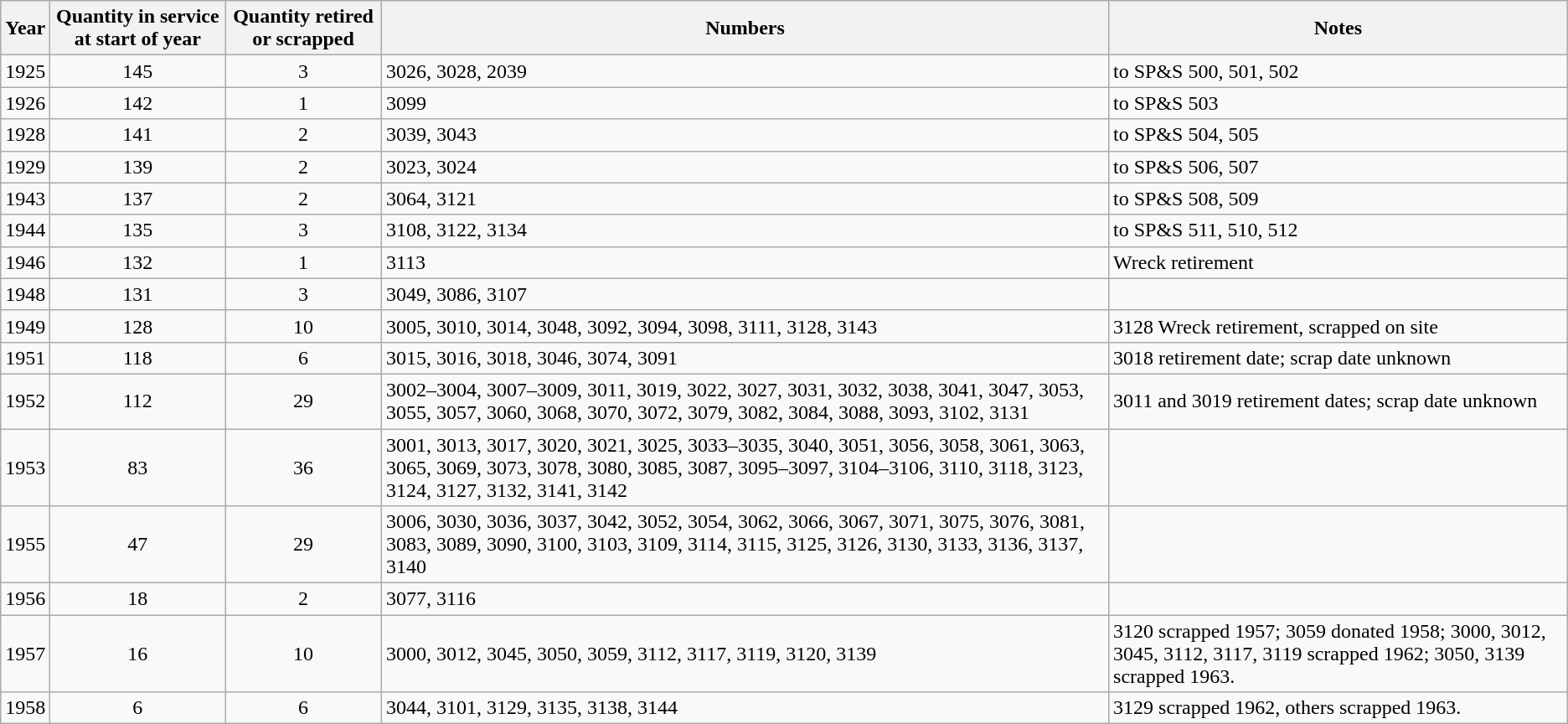<table class="wikitable mw-collapsible">
<tr>
<th>Year</th>
<th>Quantity in service at start of year</th>
<th>Quantity retired or scrapped</th>
<th>Numbers</th>
<th>Notes</th>
</tr>
<tr>
<td>1925</td>
<td align=center>145</td>
<td align=center>3</td>
<td>3026, 3028, 2039</td>
<td>to SP&S 500, 501, 502</td>
</tr>
<tr>
<td>1926</td>
<td align=center>142</td>
<td align=center>1</td>
<td>3099</td>
<td>to SP&S 503</td>
</tr>
<tr>
<td>1928</td>
<td align=center>141</td>
<td align=center>2</td>
<td>3039, 3043</td>
<td>to SP&S 504, 505</td>
</tr>
<tr>
<td>1929</td>
<td align=center>139</td>
<td align=center>2</td>
<td>3023, 3024</td>
<td>to SP&S 506, 507</td>
</tr>
<tr>
<td>1943</td>
<td align=center>137</td>
<td align=center>2</td>
<td>3064, 3121</td>
<td>to SP&S 508, 509</td>
</tr>
<tr>
<td>1944</td>
<td align=center>135</td>
<td align=center>3</td>
<td>3108, 3122, 3134</td>
<td>to SP&S 511, 510, 512</td>
</tr>
<tr>
<td>1946</td>
<td align=center>132</td>
<td align=center>1</td>
<td>3113</td>
<td>Wreck retirement</td>
</tr>
<tr>
<td>1948</td>
<td align=center>131</td>
<td align=center>3</td>
<td>3049, 3086, 3107</td>
<td></td>
</tr>
<tr>
<td>1949</td>
<td align=center>128</td>
<td align=center>10</td>
<td>3005, 3010, 3014, 3048, 3092, 3094, 3098, 3111, 3128, 3143</td>
<td>3128 Wreck retirement, scrapped on site</td>
</tr>
<tr>
<td>1951</td>
<td align=center>118</td>
<td align=center>6</td>
<td>3015, 3016, 3018, 3046, 3074, 3091</td>
<td>3018 retirement date; scrap date unknown</td>
</tr>
<tr>
<td>1952</td>
<td align=center>112</td>
<td align=center>29</td>
<td>3002–3004, 3007–3009, 3011, 3019, 3022, 3027, 3031, 3032, 3038, 3041, 3047, 3053, 3055, 3057, 3060, 3068, 3070, 3072, 3079, 3082, 3084, 3088, 3093, 3102, 3131</td>
<td>3011 and 3019 retirement dates; scrap date unknown</td>
</tr>
<tr>
<td>1953</td>
<td align=center>83</td>
<td align=center>36</td>
<td>3001, 3013, 3017, 3020, 3021, 3025, 3033–3035, 3040, 3051, 3056, 3058, 3061, 3063, 3065, 3069, 3073, 3078, 3080, 3085, 3087, 3095–3097, 3104–3106, 3110, 3118, 3123, 3124, 3127, 3132, 3141, 3142</td>
<td></td>
</tr>
<tr>
<td>1955</td>
<td align=center>47</td>
<td align=center>29</td>
<td>3006, 3030, 3036, 3037, 3042, 3052, 3054, 3062, 3066, 3067, 3071, 3075, 3076, 3081, 3083, 3089, 3090, 3100, 3103, 3109, 3114, 3115, 3125, 3126, 3130, 3133, 3136, 3137, 3140</td>
<td></td>
</tr>
<tr>
<td>1956</td>
<td align=center>18</td>
<td align=center>2</td>
<td>3077, 3116</td>
<td></td>
</tr>
<tr>
<td>1957</td>
<td align=center>16</td>
<td align=center>10</td>
<td>3000, 3012, 3045, 3050, 3059, 3112, 3117, 3119, 3120, 3139</td>
<td>3120 scrapped 1957; 3059 donated 1958; 3000, 3012, 3045, 3112, 3117, 3119 scrapped 1962; 3050, 3139 scrapped 1963.</td>
</tr>
<tr>
<td>1958</td>
<td align=center>6</td>
<td align=center>6</td>
<td>3044, 3101, 3129, 3135, 3138, 3144</td>
<td>3129 scrapped 1962, others scrapped 1963.</td>
</tr>
</table>
